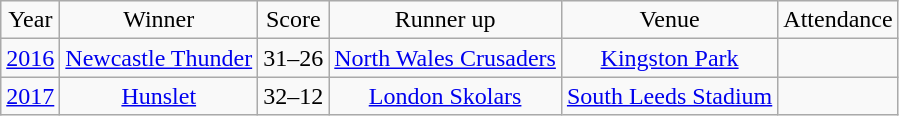<table class="wikitable" style="text-align:center;">
<tr>
<td>Year</td>
<td>Winner</td>
<td>Score</td>
<td>Runner up</td>
<td>Venue</td>
<td>Attendance</td>
</tr>
<tr>
<td><a href='#'>2016</a></td>
<td> <a href='#'>Newcastle Thunder</a></td>
<td>31–26</td>
<td> <a href='#'>North Wales Crusaders</a></td>
<td><a href='#'>Kingston Park</a></td>
<td></td>
</tr>
<tr>
<td><a href='#'>2017</a></td>
<td><a href='#'>Hunslet</a></td>
<td>32–12</td>
<td><a href='#'>London Skolars</a></td>
<td><a href='#'>South Leeds Stadium</a></td>
</tr>
</table>
